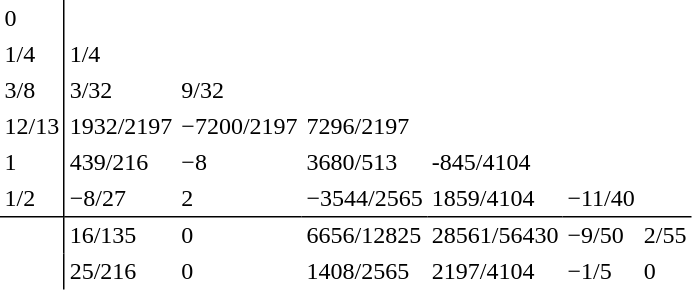<table cellspacing="0" cellpadding="3">
<tr>
<td width="20"></td>
<td style="border-right:1px solid;">0</td>
</tr>
<tr>
<td></td>
<td style="border-right:1px solid;">1/4</td>
<td>1/4</td>
</tr>
<tr>
<td></td>
<td style="border-right:1px solid;">3/8</td>
<td>3/32</td>
<td>9/32</td>
</tr>
<tr>
<td></td>
<td style="border-right:1px solid;">12/13</td>
<td>1932/2197</td>
<td>−7200/2197</td>
<td>7296/2197</td>
</tr>
<tr>
<td></td>
<td style="border-right:1px solid;">1</td>
<td>439/216</td>
<td>−8</td>
<td>3680/513</td>
<td>-845/4104</td>
</tr>
<tr>
<td></td>
<td style="border-right:1px solid; border-bottom:1px solid;">1/2</td>
<td style="border-bottom:1px solid;">−8/27</td>
<td style="border-bottom:1px solid;">2</td>
<td style="border-bottom:1px solid;">−3544/2565</td>
<td style="border-bottom:1px solid;">1859/4104</td>
<td style="border-bottom:1px solid;">−11/40</td>
<td style="border-bottom:1px solid;"></td>
</tr>
<tr>
<td></td>
<td style="border-right:1px solid;"></td>
<td>16/135</td>
<td>0</td>
<td>6656/12825</td>
<td>28561/56430</td>
<td>−9/50</td>
<td>2/55</td>
</tr>
<tr>
<td></td>
<td style="border-right:1px solid;"></td>
<td>25/216</td>
<td>0</td>
<td>1408/2565</td>
<td>2197/4104</td>
<td>−1/5</td>
<td>0</td>
</tr>
</table>
